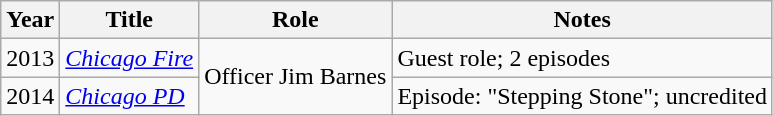<table class = "wikitable sortable">
<tr>
<th>Year</th>
<th>Title</th>
<th>Role</th>
<th class = "unsortable">Notes</th>
</tr>
<tr>
<td>2013</td>
<td><em><a href='#'>Chicago Fire</a></em></td>
<td rowspan=2>Officer Jim Barnes</td>
<td>Guest role; 2 episodes</td>
</tr>
<tr>
<td>2014</td>
<td><em><a href='#'>Chicago PD</a></em></td>
<td>Episode: "Stepping Stone"; uncredited</td>
</tr>
</table>
